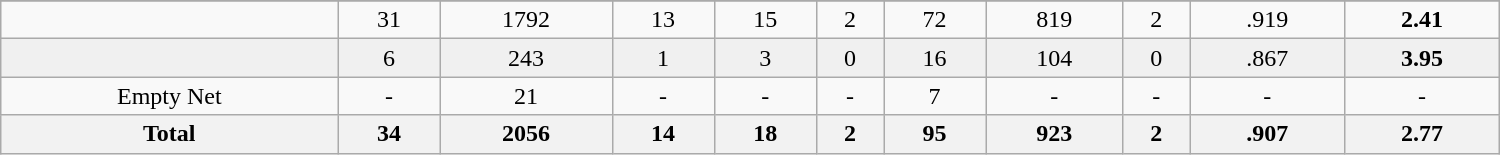<table class="wikitable sortable" width ="1000">
<tr align="center">
</tr>
<tr align="center">
<td></td>
<td>31</td>
<td>1792</td>
<td>13</td>
<td>15</td>
<td>2</td>
<td>72</td>
<td>819</td>
<td>2</td>
<td>.919</td>
<td><strong>2.41</strong></td>
</tr>
<tr align="center" bgcolor="#f0f0f0">
<td></td>
<td>6</td>
<td>243</td>
<td>1</td>
<td>3</td>
<td>0</td>
<td>16</td>
<td>104</td>
<td>0</td>
<td>.867</td>
<td><strong>3.95</strong></td>
</tr>
<tr align="center" bgcolor="">
<td>Empty Net</td>
<td>-</td>
<td>21</td>
<td>-</td>
<td>-</td>
<td>-</td>
<td>7</td>
<td>-</td>
<td>-</td>
<td>-</td>
<td>-</td>
</tr>
<tr>
<th>Total</th>
<th>34</th>
<th>2056</th>
<th>14</th>
<th>18</th>
<th>2</th>
<th>95</th>
<th>923</th>
<th>2</th>
<th>.907</th>
<th>2.77</th>
</tr>
</table>
